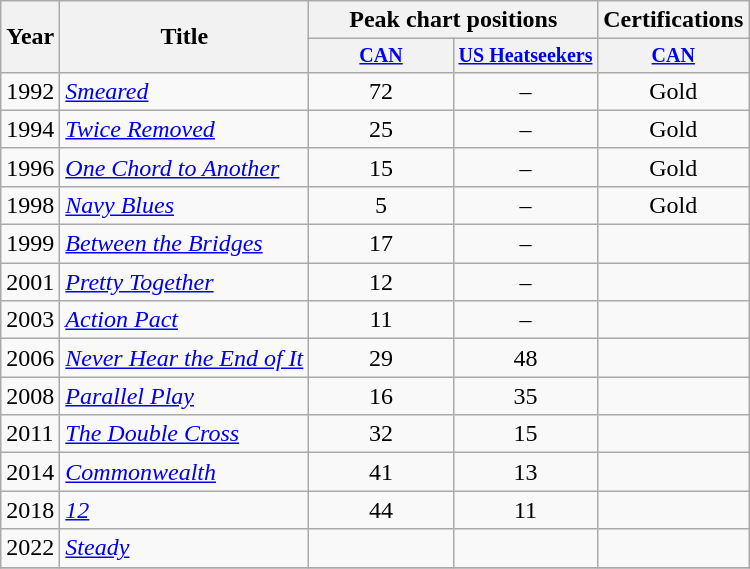<table class="wikitable">
<tr>
<th rowspan="2">Year</th>
<th rowspan="2">Title</th>
<th colspan="2">Peak chart positions</th>
<th colspan="1">Certifications</th>
</tr>
<tr style="font-size: smaller;">
<th width="90"><a href='#'>CAN</a><br></th>
<th width="90"><a href='#'>US Heatseekers</a><br></th>
<th width="90"><a href='#'>CAN</a><br></th>
</tr>
<tr>
<td>1992</td>
<td><em><a href='#'>Smeared</a></em></td>
<td align="center">72</td>
<td align="center">–</td>
<td align="center">Gold</td>
</tr>
<tr>
<td>1994</td>
<td><em><a href='#'>Twice Removed</a></em></td>
<td align="center">25</td>
<td align="center">–</td>
<td align="center">Gold</td>
</tr>
<tr>
<td>1996</td>
<td><em><a href='#'>One Chord to Another</a></em></td>
<td align="center">15</td>
<td align="center">–</td>
<td align="center">Gold</td>
</tr>
<tr>
<td>1998</td>
<td><em><a href='#'>Navy Blues</a></em></td>
<td align="center">5</td>
<td align="center">–</td>
<td align="center">Gold</td>
</tr>
<tr>
<td>1999</td>
<td><em><a href='#'>Between the Bridges</a></em></td>
<td align="center">17</td>
<td align="center">–</td>
<td align="center"></td>
</tr>
<tr>
<td>2001</td>
<td><em><a href='#'>Pretty Together</a></em></td>
<td align="center">12</td>
<td align="center">–</td>
<td align="center"></td>
</tr>
<tr>
<td>2003</td>
<td><em><a href='#'>Action Pact</a></em></td>
<td align="center">11</td>
<td align="center">–</td>
<td align="center"></td>
</tr>
<tr>
<td>2006</td>
<td><em><a href='#'>Never Hear the End of It</a></em></td>
<td align="center">29</td>
<td align="center">48</td>
<td align="center"></td>
</tr>
<tr>
<td>2008</td>
<td><em><a href='#'>Parallel Play</a></em></td>
<td align="center">16</td>
<td align="center">35</td>
<td align="center"></td>
</tr>
<tr>
<td>2011</td>
<td><em><a href='#'>The Double Cross</a></em></td>
<td align="center">32</td>
<td align="center">15</td>
<td align="center"></td>
</tr>
<tr>
<td>2014</td>
<td><em><a href='#'>Commonwealth</a></em></td>
<td align="center">41</td>
<td align="center">13</td>
<td align="center"></td>
</tr>
<tr>
<td>2018</td>
<td><em><a href='#'>12</a></em></td>
<td align="center">44</td>
<td align="center">11</td>
<td align="center"></td>
</tr>
<tr>
<td>2022</td>
<td><em><a href='#'>Steady</a></em></td>
<td align="center"></td>
<td align="center"></td>
<td align="center"></td>
</tr>
<tr>
</tr>
</table>
